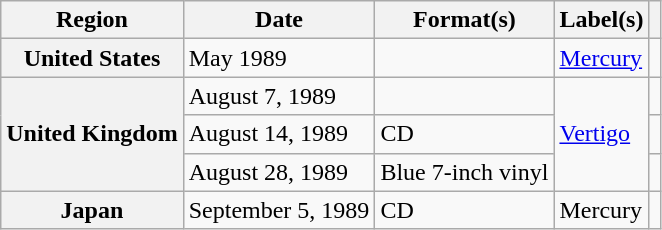<table class="wikitable plainrowheaders">
<tr>
<th scope="col">Region</th>
<th scope="col">Date</th>
<th scope="col">Format(s)</th>
<th scope="col">Label(s)</th>
<th scope="col"></th>
</tr>
<tr>
<th scope="row">United States</th>
<td>May 1989</td>
<td></td>
<td><a href='#'>Mercury</a></td>
<td></td>
</tr>
<tr>
<th scope="row" rowspan="3">United Kingdom</th>
<td>August 7, 1989</td>
<td></td>
<td rowspan="3"><a href='#'>Vertigo</a></td>
<td></td>
</tr>
<tr>
<td>August 14, 1989</td>
<td>CD</td>
<td></td>
</tr>
<tr>
<td>August 28, 1989</td>
<td>Blue 7-inch vinyl</td>
<td></td>
</tr>
<tr>
<th scope="row">Japan</th>
<td>September 5, 1989</td>
<td>CD</td>
<td>Mercury</td>
<td></td>
</tr>
</table>
